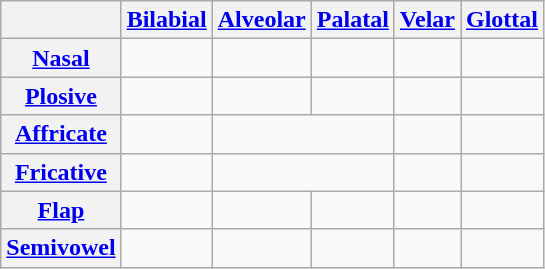<table class="wikitable" style="text-align: center">
<tr>
<th></th>
<th><a href='#'>Bilabial</a></th>
<th><a href='#'>Alveolar</a></th>
<th><a href='#'>Palatal</a></th>
<th><a href='#'>Velar</a></th>
<th><a href='#'>Glottal</a></th>
</tr>
<tr>
<th><a href='#'>Nasal</a></th>
<td></td>
<td></td>
<td></td>
<td></td>
<td></td>
</tr>
<tr>
<th><a href='#'>Plosive</a></th>
<td></td>
<td></td>
<td></td>
<td></td>
<td></td>
</tr>
<tr>
<th><a href='#'>Affricate</a></th>
<td></td>
<td colspan="2"></td>
<td></td>
<td></td>
</tr>
<tr>
<th><a href='#'>Fricative</a></th>
<td></td>
<td colspan="2"></td>
<td></td>
<td></td>
</tr>
<tr>
<th><a href='#'>Flap</a></th>
<td></td>
<td></td>
<td></td>
<td></td>
<td></td>
</tr>
<tr>
<th><a href='#'>Semivowel</a></th>
<td></td>
<td></td>
<td></td>
<td></td>
<td></td>
</tr>
</table>
